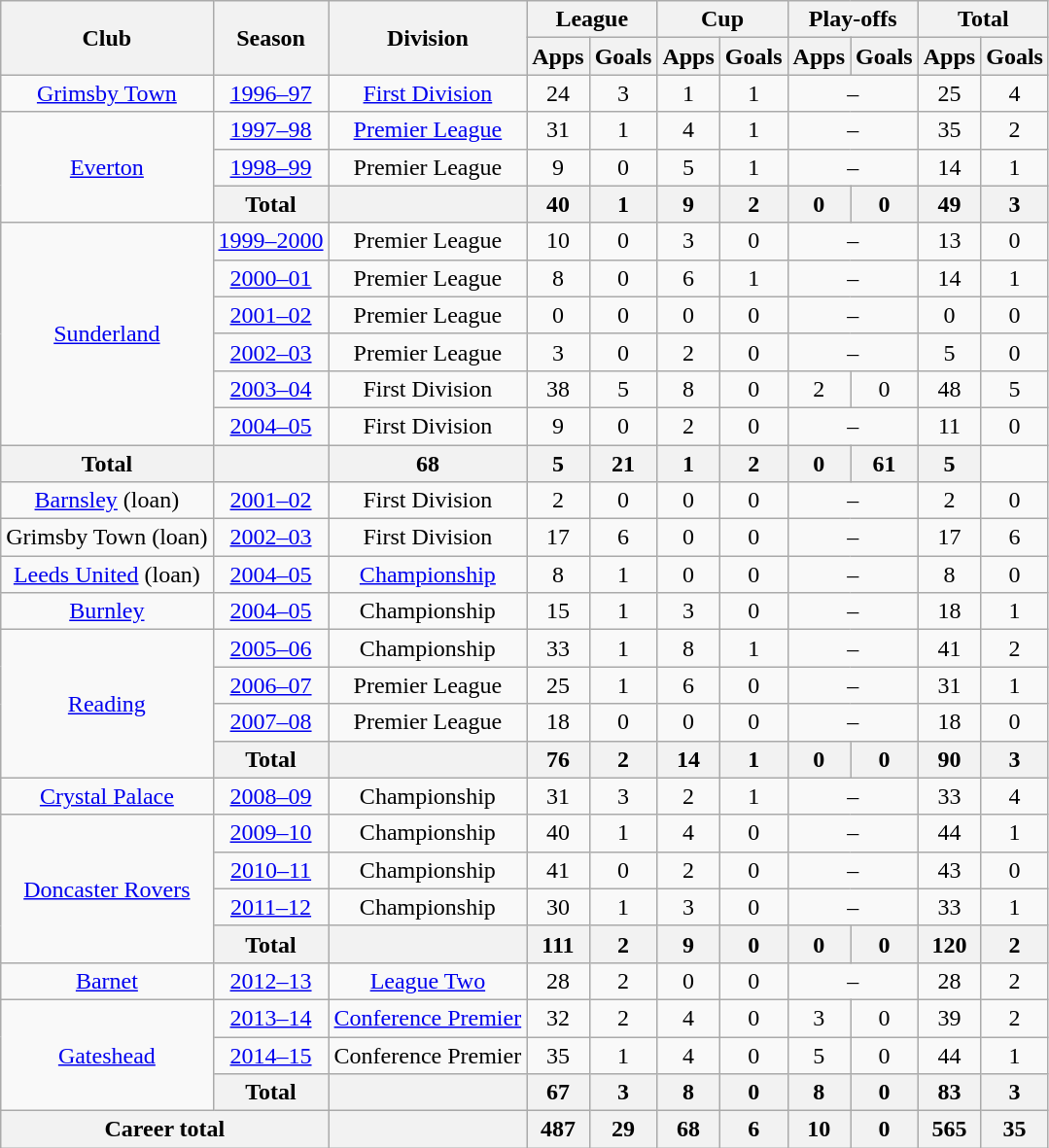<table class="wikitable" style="text-align:center">
<tr>
<th rowspan="2">Club</th>
<th rowspan="2">Season</th>
<th rowspan="2">Division</th>
<th colspan="2">League</th>
<th colspan="2">Cup</th>
<th colspan="2">Play-offs</th>
<th colspan="2">Total</th>
</tr>
<tr>
<th>Apps</th>
<th>Goals</th>
<th>Apps</th>
<th>Goals</th>
<th>Apps</th>
<th>Goals</th>
<th>Apps</th>
<th>Goals</th>
</tr>
<tr>
<td><a href='#'>Grimsby Town</a></td>
<td><a href='#'>1996–97</a></td>
<td><a href='#'>First Division</a></td>
<td>24</td>
<td>3</td>
<td>1</td>
<td>1</td>
<td colspan="2">–</td>
<td>25</td>
<td>4</td>
</tr>
<tr>
<td rowspan="3"><a href='#'>Everton</a></td>
<td><a href='#'>1997–98</a></td>
<td><a href='#'>Premier League</a></td>
<td>31</td>
<td>1</td>
<td>4</td>
<td>1</td>
<td colspan="2">–</td>
<td>35</td>
<td>2</td>
</tr>
<tr>
<td><a href='#'>1998–99</a></td>
<td>Premier League</td>
<td>9</td>
<td>0</td>
<td>5</td>
<td>1</td>
<td colspan="2">–</td>
<td>14</td>
<td>1</td>
</tr>
<tr>
<th>Total</th>
<th></th>
<th>40</th>
<th>1</th>
<th>9</th>
<th>2</th>
<th>0</th>
<th>0</th>
<th>49</th>
<th>3</th>
</tr>
<tr>
<td rowspan="6"><a href='#'>Sunderland</a></td>
<td><a href='#'>1999–2000</a></td>
<td>Premier League</td>
<td>10</td>
<td>0</td>
<td>3</td>
<td>0</td>
<td colspan="2">–</td>
<td>13</td>
<td>0</td>
</tr>
<tr>
<td><a href='#'>2000–01</a></td>
<td>Premier League</td>
<td>8</td>
<td>0</td>
<td>6</td>
<td>1</td>
<td colspan="2">–</td>
<td>14</td>
<td>1</td>
</tr>
<tr>
<td><a href='#'>2001–02</a></td>
<td>Premier League</td>
<td>0</td>
<td>0</td>
<td>0</td>
<td>0</td>
<td colspan="2">–</td>
<td>0</td>
<td>0</td>
</tr>
<tr>
<td><a href='#'>2002–03</a></td>
<td>Premier League</td>
<td>3</td>
<td>0</td>
<td>2</td>
<td>0</td>
<td colspan="2">–</td>
<td>5</td>
<td>0</td>
</tr>
<tr>
<td><a href='#'>2003–04</a></td>
<td>First Division</td>
<td>38</td>
<td>5</td>
<td>8</td>
<td>0</td>
<td>2</td>
<td>0</td>
<td>48</td>
<td>5</td>
</tr>
<tr>
<td><a href='#'>2004–05</a></td>
<td>First Division</td>
<td>9</td>
<td>0</td>
<td>2</td>
<td>0</td>
<td colspan="2">–</td>
<td>11</td>
<td>0</td>
</tr>
<tr>
<th>Total</th>
<th></th>
<th>68</th>
<th>5</th>
<th>21</th>
<th>1</th>
<th>2</th>
<th>0</th>
<th>61</th>
<th>5</th>
</tr>
<tr>
<td><a href='#'>Barnsley</a> (loan)</td>
<td><a href='#'>2001–02</a></td>
<td>First Division</td>
<td>2</td>
<td>0</td>
<td>0</td>
<td>0</td>
<td colspan="2">–</td>
<td>2</td>
<td>0</td>
</tr>
<tr>
<td>Grimsby Town (loan)</td>
<td><a href='#'>2002–03</a></td>
<td>First Division</td>
<td>17</td>
<td>6</td>
<td>0</td>
<td>0</td>
<td colspan="2">–</td>
<td>17</td>
<td>6</td>
</tr>
<tr>
<td><a href='#'>Leeds United</a> (loan)</td>
<td><a href='#'>2004–05</a></td>
<td><a href='#'>Championship</a></td>
<td>8</td>
<td>1</td>
<td>0</td>
<td>0</td>
<td colspan="2">–</td>
<td>8</td>
<td>0</td>
</tr>
<tr>
<td><a href='#'>Burnley</a></td>
<td><a href='#'>2004–05</a></td>
<td>Championship</td>
<td>15</td>
<td>1</td>
<td>3</td>
<td>0</td>
<td colspan="2">–</td>
<td>18</td>
<td>1</td>
</tr>
<tr>
<td rowspan="4"><a href='#'>Reading</a></td>
<td><a href='#'>2005–06</a></td>
<td>Championship</td>
<td>33</td>
<td>1</td>
<td>8</td>
<td>1</td>
<td colspan="2">–</td>
<td>41</td>
<td>2</td>
</tr>
<tr>
<td><a href='#'>2006–07</a></td>
<td>Premier League</td>
<td>25</td>
<td>1</td>
<td>6</td>
<td>0</td>
<td colspan="2">–</td>
<td>31</td>
<td>1</td>
</tr>
<tr>
<td><a href='#'>2007–08</a></td>
<td>Premier League</td>
<td>18</td>
<td>0</td>
<td>0</td>
<td>0</td>
<td colspan="2">–</td>
<td>18</td>
<td>0</td>
</tr>
<tr>
<th>Total</th>
<th></th>
<th>76</th>
<th>2</th>
<th>14</th>
<th>1</th>
<th>0</th>
<th>0</th>
<th>90</th>
<th>3</th>
</tr>
<tr>
<td><a href='#'>Crystal Palace</a></td>
<td><a href='#'>2008–09</a></td>
<td>Championship</td>
<td>31</td>
<td>3</td>
<td>2</td>
<td>1</td>
<td colspan="2">–</td>
<td>33</td>
<td>4</td>
</tr>
<tr>
<td rowspan="4"><a href='#'>Doncaster Rovers</a></td>
<td><a href='#'>2009–10</a></td>
<td>Championship</td>
<td>40</td>
<td>1</td>
<td>4</td>
<td>0</td>
<td colspan="2">–</td>
<td>44</td>
<td>1</td>
</tr>
<tr>
<td><a href='#'>2010–11</a></td>
<td>Championship</td>
<td>41</td>
<td>0</td>
<td>2</td>
<td>0</td>
<td colspan="2">–</td>
<td>43</td>
<td>0</td>
</tr>
<tr>
<td><a href='#'>2011–12</a></td>
<td>Championship</td>
<td>30</td>
<td>1</td>
<td>3</td>
<td>0</td>
<td colspan="2">–</td>
<td>33</td>
<td>1</td>
</tr>
<tr>
<th>Total</th>
<th></th>
<th>111</th>
<th>2</th>
<th>9</th>
<th>0</th>
<th>0</th>
<th>0</th>
<th>120</th>
<th>2</th>
</tr>
<tr>
<td><a href='#'>Barnet</a></td>
<td><a href='#'>2012–13</a></td>
<td><a href='#'>League Two</a></td>
<td>28</td>
<td>2</td>
<td>0</td>
<td>0</td>
<td colspan="2">–</td>
<td>28</td>
<td>2</td>
</tr>
<tr>
<td rowspan="3"><a href='#'>Gateshead</a></td>
<td><a href='#'>2013–14</a></td>
<td><a href='#'>Conference Premier</a></td>
<td>32</td>
<td>2</td>
<td>4</td>
<td>0</td>
<td>3</td>
<td>0</td>
<td>39</td>
<td>2</td>
</tr>
<tr>
<td><a href='#'>2014–15</a></td>
<td>Conference Premier</td>
<td>35</td>
<td>1</td>
<td>4</td>
<td>0</td>
<td>5</td>
<td>0</td>
<td>44</td>
<td>1</td>
</tr>
<tr>
<th>Total</th>
<th></th>
<th>67</th>
<th>3</th>
<th>8</th>
<th>0</th>
<th>8</th>
<th>0</th>
<th>83</th>
<th>3</th>
</tr>
<tr>
<th colspan="2">Career total</th>
<th></th>
<th>487</th>
<th>29</th>
<th>68</th>
<th>6</th>
<th>10</th>
<th>0</th>
<th>565</th>
<th>35</th>
</tr>
</table>
